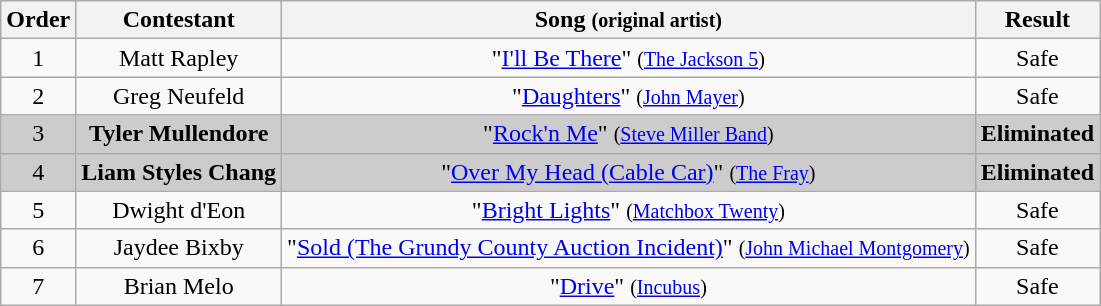<table class="wikitable plainrowheaders" style="text-align:center;">
<tr>
<th>Order</th>
<th>Contestant</th>
<th>Song <small>(original artist)</small></th>
<th>Result</th>
</tr>
<tr>
<td>1</td>
<td>Matt Rapley</td>
<td>"<a href='#'>I'll Be There</a>" <small>(<a href='#'>The Jackson 5</a>)</small></td>
<td>Safe</td>
</tr>
<tr>
<td>2</td>
<td>Greg Neufeld</td>
<td>"<a href='#'>Daughters</a>" <small>(<a href='#'>John Mayer</a>)</small></td>
<td>Safe</td>
</tr>
<tr style="background:#ccc;">
<td>3</td>
<td><strong>Tyler Mullendore</strong></td>
<td>"<a href='#'>Rock'n Me</a>" <small>(<a href='#'>Steve Miller Band</a>)</small></td>
<td><strong>Eliminated</strong></td>
</tr>
<tr style="background:#ccc;">
<td>4</td>
<td><strong>Liam Styles Chang</strong></td>
<td>"<a href='#'>Over My Head (Cable Car)</a>" <small>(<a href='#'>The Fray</a>)</small></td>
<td><strong>Eliminated</strong></td>
</tr>
<tr>
<td>5</td>
<td>Dwight d'Eon</td>
<td>"<a href='#'>Bright Lights</a>" <small>(<a href='#'>Matchbox Twenty</a>)</small></td>
<td>Safe</td>
</tr>
<tr>
<td>6</td>
<td>Jaydee Bixby</td>
<td>"<a href='#'>Sold (The Grundy County Auction Incident)</a>" <small>(<a href='#'>John Michael Montgomery</a>)</small></td>
<td>Safe</td>
</tr>
<tr>
<td>7</td>
<td>Brian Melo</td>
<td>"<a href='#'>Drive</a>" <small>(<a href='#'>Incubus</a>)</small></td>
<td>Safe</td>
</tr>
</table>
